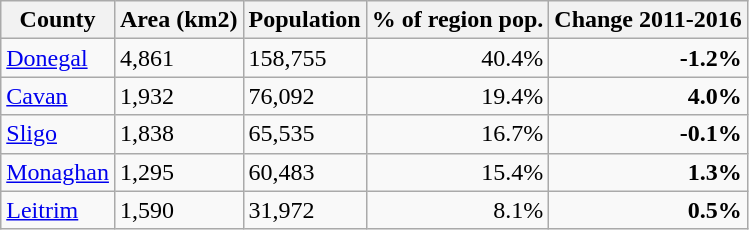<table class="wikitable">
<tr>
<th>County</th>
<th>Area (km2)</th>
<th>Population</th>
<th>% of region pop.</th>
<th>Change 2011-2016</th>
</tr>
<tr>
<td align=left><a href='#'>Donegal</a></td>
<td>4,861</td>
<td>158,755</td>
<td align=right>40.4%</td>
<td align=right> <strong>-1.2%</strong></td>
</tr>
<tr>
<td align=left><a href='#'>Cavan</a></td>
<td>1,932</td>
<td>76,092</td>
<td align=right>19.4%</td>
<td align=right> <strong>4.0%</strong></td>
</tr>
<tr>
<td align=left><a href='#'>Sligo</a></td>
<td>1,838</td>
<td>65,535</td>
<td align=right>16.7%</td>
<td align=right> <strong>-0.1%</strong></td>
</tr>
<tr>
<td align=left><a href='#'>Monaghan</a></td>
<td>1,295</td>
<td>60,483</td>
<td align=right>15.4%</td>
<td align=right> <strong>1.3%</strong></td>
</tr>
<tr>
<td align=left><a href='#'>Leitrim</a></td>
<td>1,590</td>
<td>31,972</td>
<td align=right>8.1%</td>
<td align=right> <strong>0.5%</strong></td>
</tr>
</table>
